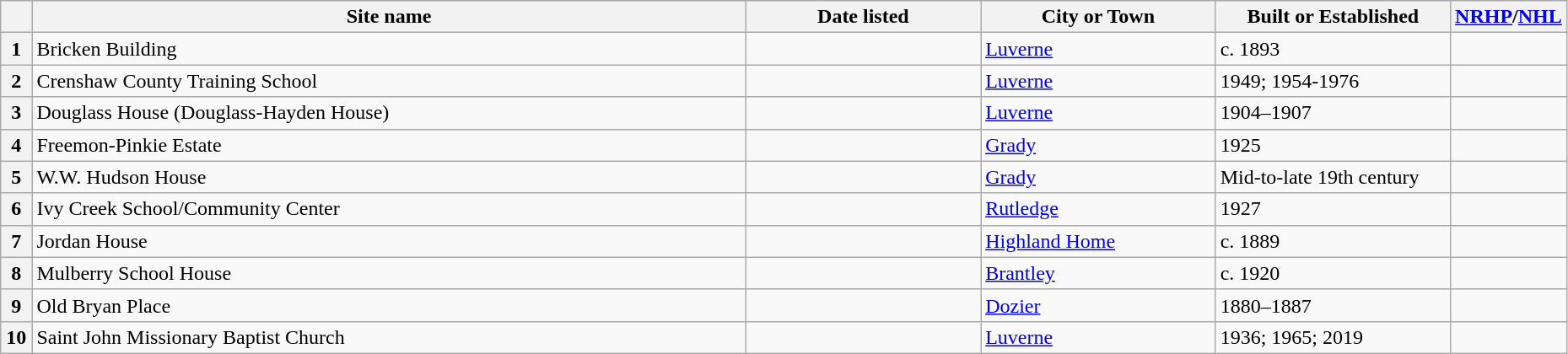<table class="wikitable" style="width:98%">
<tr>
<th width = 2% ></th>
<th><strong>Site name</strong></th>
<th width = 15% ><strong>Date listed</strong></th>
<th width = 15% ><strong>City or Town</strong></th>
<th width = 15% ><strong>Built or Established</strong></th>
<th width = 5%  ><strong><a href='#'>NRHP</a>/<a href='#'>NHL</a></strong></th>
</tr>
<tr ->
<th>1</th>
<td>Bricken Building</td>
<td></td>
<td><a href='#'>Luverne</a></td>
<td>c. 1893</td>
<td></td>
</tr>
<tr ->
<th>2</th>
<td>Crenshaw County Training School</td>
<td></td>
<td><a href='#'>Luverne</a></td>
<td>1949; 1954-1976</td>
<td></td>
</tr>
<tr>
<th>3</th>
<td>Douglass House (Douglass-Hayden House)</td>
<td></td>
<td><a href='#'>Luverne</a></td>
<td>1904–1907</td>
<td></td>
</tr>
<tr>
<th>4</th>
<td>Freemon-Pinkie Estate</td>
<td></td>
<td><a href='#'>Grady</a></td>
<td>1925</td>
<td></td>
</tr>
<tr ->
<th>5</th>
<td>W.W. Hudson House</td>
<td></td>
<td><a href='#'>Grady</a></td>
<td>Mid-to-late 19th century</td>
<td></td>
</tr>
<tr ->
<th>6</th>
<td>Ivy Creek School/Community Center</td>
<td></td>
<td><a href='#'>Rutledge</a></td>
<td>1927</td>
<td></td>
</tr>
<tr ->
<th>7</th>
<td>Jordan House</td>
<td></td>
<td><a href='#'>Highland Home</a></td>
<td>c. 1889</td>
<td></td>
</tr>
<tr ->
<th>8</th>
<td>Mulberry School House</td>
<td></td>
<td><a href='#'>Brantley</a></td>
<td>c. 1920</td>
<td></td>
</tr>
<tr ->
<th>9</th>
<td>Old Bryan Place</td>
<td></td>
<td><a href='#'>Dozier</a></td>
<td>1880–1887</td>
<td></td>
</tr>
<tr ->
<th>10</th>
<td>Saint John Missionary Baptist Church</td>
<td></td>
<td><a href='#'>Luverne</a></td>
<td>1936; 1965; 2019</td>
<td></td>
</tr>
</table>
